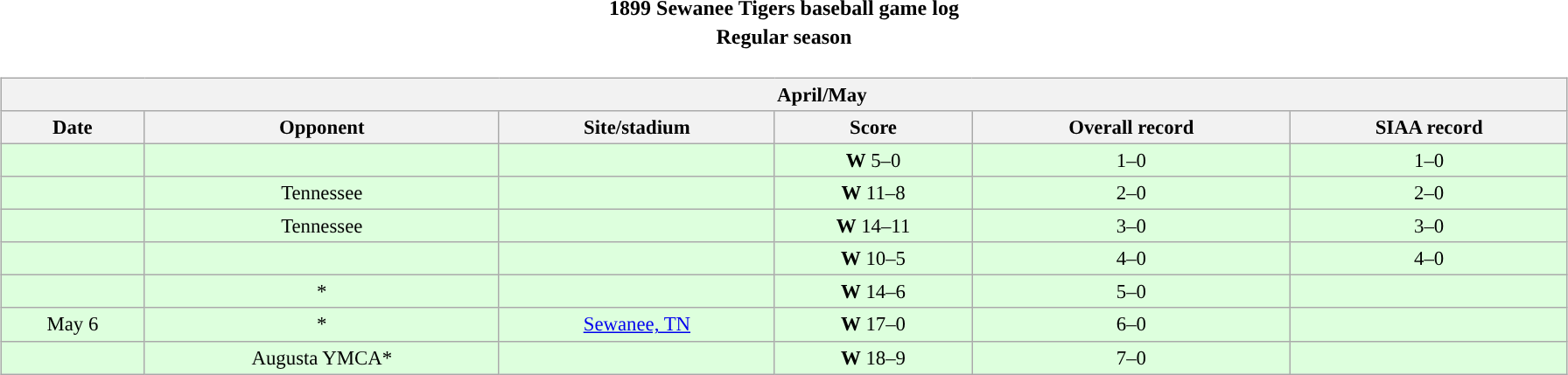<table class="toccolours" width=95% style="clear:both; margin:1.5em auto; text-align:center;">
<tr>
<th colspan=2>1899 Sewanee Tigers baseball game log</th>
</tr>
<tr>
<th colspan=2>Regular season</th>
</tr>
<tr valign="top">
<td><br><table class="wikitable collapsible collapsed" style="margin:auto; width:100%; text-align:center; font-size:95%">
<tr>
<th colspan=12 style="padding-left:4em;">April/May</th>
</tr>
<tr>
<th>Date</th>
<th>Opponent</th>
<th>Site/stadium</th>
<th>Score</th>
<th>Overall record</th>
<th>SIAA record</th>
</tr>
<tr bgcolor=DDFFDD>
<td></td>
<td></td>
<td></td>
<td><strong>W</strong> 5–0</td>
<td>1–0</td>
<td>1–0</td>
</tr>
<tr bgcolor=DDFFDD>
<td></td>
<td>Tennessee</td>
<td></td>
<td><strong>W</strong> 11–8</td>
<td>2–0</td>
<td>2–0</td>
</tr>
<tr bgcolor=DDFFDD>
<td></td>
<td>Tennessee</td>
<td></td>
<td><strong>W</strong> 14–11</td>
<td>3–0</td>
<td>3–0</td>
</tr>
<tr bgcolor=DDFFDD>
<td></td>
<td></td>
<td></td>
<td><strong>W</strong> 10–5</td>
<td>4–0</td>
<td>4–0</td>
</tr>
<tr bgcolor=DDFFDD>
<td></td>
<td>*</td>
<td></td>
<td><strong>W</strong> 14–6</td>
<td>5–0</td>
<td></td>
</tr>
<tr bgcolor=DDFFDD>
<td>May 6</td>
<td>*</td>
<td><a href='#'>Sewanee, TN</a></td>
<td><strong>W</strong> 17–0</td>
<td>6–0</td>
<td></td>
</tr>
<tr bgcolor=DDFFDD>
<td></td>
<td>Augusta YMCA*</td>
<td></td>
<td><strong>W</strong> 18–9</td>
<td>7–0</td>
<td></td>
</tr>
</table>
</td>
</tr>
</table>
